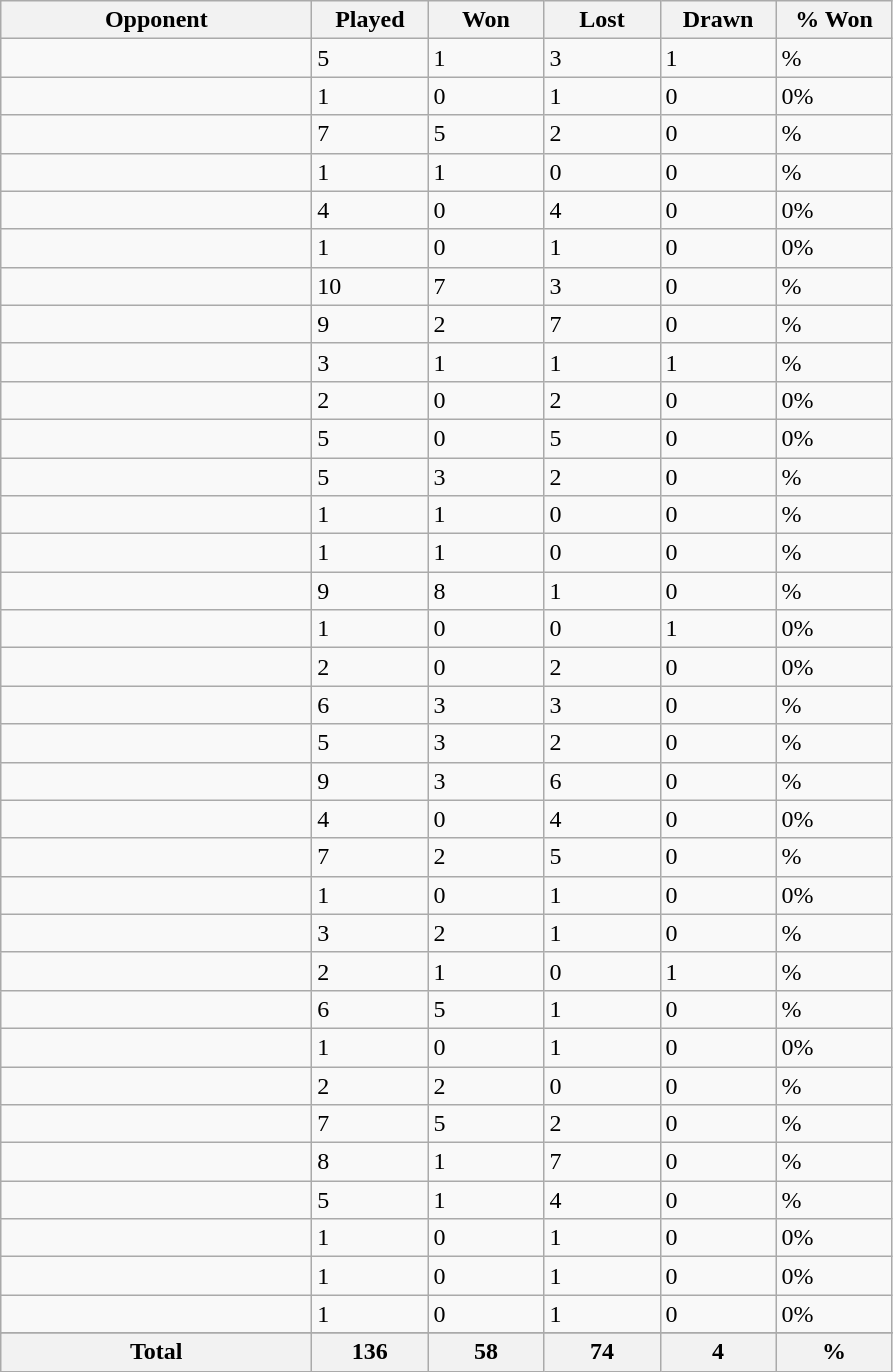<table class="wikitable sortable collapsible">
<tr>
<th width=200>Opponent</th>
<th width=70>Played</th>
<th width=70>Won</th>
<th width=70>Lost</th>
<th width=70>Drawn</th>
<th width=70>% Won</th>
</tr>
<tr>
<td></td>
<td>5</td>
<td>1</td>
<td>3</td>
<td>1</td>
<td>%</td>
</tr>
<tr>
<td></td>
<td>1</td>
<td>0</td>
<td>1</td>
<td>0</td>
<td>0%</td>
</tr>
<tr>
<td></td>
<td>7</td>
<td>5</td>
<td>2</td>
<td>0</td>
<td>%</td>
</tr>
<tr>
<td></td>
<td>1</td>
<td>1</td>
<td>0</td>
<td>0</td>
<td>%</td>
</tr>
<tr>
<td></td>
<td>4</td>
<td>0</td>
<td>4</td>
<td>0</td>
<td>0%</td>
</tr>
<tr>
<td></td>
<td>1</td>
<td>0</td>
<td>1</td>
<td>0</td>
<td>0%</td>
</tr>
<tr>
<td></td>
<td>10</td>
<td>7</td>
<td>3</td>
<td>0</td>
<td>%</td>
</tr>
<tr>
<td></td>
<td>9</td>
<td>2</td>
<td>7</td>
<td>0</td>
<td>%</td>
</tr>
<tr>
<td></td>
<td>3</td>
<td>1</td>
<td>1</td>
<td>1</td>
<td>%</td>
</tr>
<tr>
<td></td>
<td>2</td>
<td>0</td>
<td>2</td>
<td>0</td>
<td>0%</td>
</tr>
<tr>
<td></td>
<td>5</td>
<td>0</td>
<td>5</td>
<td>0</td>
<td>0%</td>
</tr>
<tr>
<td></td>
<td>5</td>
<td>3</td>
<td>2</td>
<td>0</td>
<td>%</td>
</tr>
<tr>
<td></td>
<td>1</td>
<td>1</td>
<td>0</td>
<td>0</td>
<td>%</td>
</tr>
<tr>
<td></td>
<td>1</td>
<td>1</td>
<td>0</td>
<td>0</td>
<td>%</td>
</tr>
<tr>
<td></td>
<td>9</td>
<td>8</td>
<td>1</td>
<td>0</td>
<td>%</td>
</tr>
<tr>
<td></td>
<td>1</td>
<td>0</td>
<td>0</td>
<td>1</td>
<td>0%</td>
</tr>
<tr>
<td></td>
<td>2</td>
<td>0</td>
<td>2</td>
<td>0</td>
<td>0%</td>
</tr>
<tr>
<td></td>
<td>6</td>
<td>3</td>
<td>3</td>
<td>0</td>
<td>%</td>
</tr>
<tr>
<td></td>
<td>5</td>
<td>3</td>
<td>2</td>
<td>0</td>
<td>%</td>
</tr>
<tr>
<td></td>
<td>9</td>
<td>3</td>
<td>6</td>
<td>0</td>
<td>%</td>
</tr>
<tr>
<td></td>
<td>4</td>
<td>0</td>
<td>4</td>
<td>0</td>
<td>0%</td>
</tr>
<tr>
<td></td>
<td>7</td>
<td>2</td>
<td>5</td>
<td>0</td>
<td>%</td>
</tr>
<tr>
<td></td>
<td>1</td>
<td>0</td>
<td>1</td>
<td>0</td>
<td>0%</td>
</tr>
<tr>
<td></td>
<td>3</td>
<td>2</td>
<td>1</td>
<td>0</td>
<td>%</td>
</tr>
<tr>
<td></td>
<td>2</td>
<td>1</td>
<td>0</td>
<td>1</td>
<td>%</td>
</tr>
<tr>
<td></td>
<td>6</td>
<td>5</td>
<td>1</td>
<td>0</td>
<td>%</td>
</tr>
<tr>
<td></td>
<td>1</td>
<td>0</td>
<td>1</td>
<td>0</td>
<td>0%</td>
</tr>
<tr>
<td></td>
<td>2</td>
<td>2</td>
<td>0</td>
<td>0</td>
<td>%</td>
</tr>
<tr>
<td></td>
<td>7</td>
<td>5</td>
<td>2</td>
<td>0</td>
<td>%</td>
</tr>
<tr>
<td></td>
<td>8</td>
<td>1</td>
<td>7</td>
<td>0</td>
<td>%</td>
</tr>
<tr>
<td></td>
<td>5</td>
<td>1</td>
<td>4</td>
<td>0</td>
<td>%</td>
</tr>
<tr>
<td></td>
<td>1</td>
<td>0</td>
<td>1</td>
<td>0</td>
<td>0%</td>
</tr>
<tr>
<td></td>
<td>1</td>
<td>0</td>
<td>1</td>
<td>0</td>
<td>0%</td>
</tr>
<tr>
<td></td>
<td>1</td>
<td>0</td>
<td>1</td>
<td>0</td>
<td>0%</td>
</tr>
<tr>
</tr>
<tr class="sortbottom">
<th>Total</th>
<th>136</th>
<th>58</th>
<th>74</th>
<th>4</th>
<th>%</th>
</tr>
</table>
